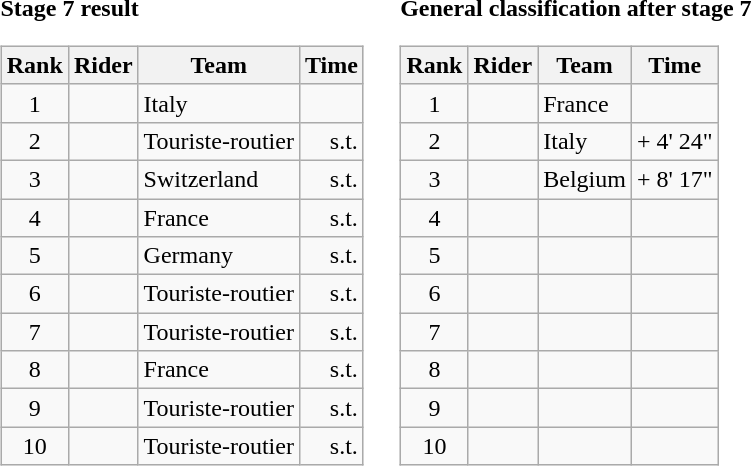<table>
<tr>
<td><strong>Stage 7 result</strong><br><table class="wikitable">
<tr>
<th scope="col">Rank</th>
<th scope="col">Rider</th>
<th scope="col">Team</th>
<th scope="col">Time</th>
</tr>
<tr>
<td style="text-align:center;">1</td>
<td></td>
<td>Italy</td>
<td style="text-align:right;"></td>
</tr>
<tr>
<td style="text-align:center;">2</td>
<td></td>
<td>Touriste-routier</td>
<td style="text-align:right;">s.t.</td>
</tr>
<tr>
<td style="text-align:center;">3</td>
<td></td>
<td>Switzerland</td>
<td style="text-align:right;">s.t.</td>
</tr>
<tr>
<td style="text-align:center;">4</td>
<td></td>
<td>France</td>
<td style="text-align:right;">s.t.</td>
</tr>
<tr>
<td style="text-align:center;">5</td>
<td></td>
<td>Germany</td>
<td style="text-align:right;">s.t.</td>
</tr>
<tr>
<td style="text-align:center;">6</td>
<td></td>
<td>Touriste-routier</td>
<td style="text-align:right;">s.t.</td>
</tr>
<tr>
<td style="text-align:center;">7</td>
<td></td>
<td>Touriste-routier</td>
<td style="text-align:right;">s.t.</td>
</tr>
<tr>
<td style="text-align:center;">8</td>
<td></td>
<td>France</td>
<td style="text-align:right;">s.t.</td>
</tr>
<tr>
<td style="text-align:center;">9</td>
<td></td>
<td>Touriste-routier</td>
<td style="text-align:right;">s.t.</td>
</tr>
<tr>
<td style="text-align:center;">10</td>
<td></td>
<td>Touriste-routier</td>
<td style="text-align:right;">s.t.</td>
</tr>
</table>
</td>
<td></td>
<td><strong>General classification after stage 7</strong><br><table class="wikitable">
<tr>
<th scope="col">Rank</th>
<th scope="col">Rider</th>
<th scope="col">Team</th>
<th scope="col">Time</th>
</tr>
<tr>
<td style="text-align:center;">1</td>
<td></td>
<td>France</td>
<td style="text-align:right;"></td>
</tr>
<tr>
<td style="text-align:center;">2</td>
<td></td>
<td>Italy</td>
<td style="text-align:right;">+ 4' 24"</td>
</tr>
<tr>
<td style="text-align:center;">3</td>
<td></td>
<td>Belgium</td>
<td style="text-align:right;">+ 8' 17"</td>
</tr>
<tr>
<td style="text-align:center;">4</td>
<td></td>
<td></td>
<td></td>
</tr>
<tr>
<td style="text-align:center;">5</td>
<td></td>
<td></td>
<td></td>
</tr>
<tr>
<td style="text-align:center;">6</td>
<td></td>
<td></td>
<td></td>
</tr>
<tr>
<td style="text-align:center;">7</td>
<td></td>
<td></td>
<td></td>
</tr>
<tr>
<td style="text-align:center;">8</td>
<td></td>
<td></td>
<td></td>
</tr>
<tr>
<td style="text-align:center;">9</td>
<td></td>
<td></td>
<td></td>
</tr>
<tr>
<td style="text-align:center;">10</td>
<td></td>
<td></td>
<td></td>
</tr>
</table>
</td>
</tr>
</table>
